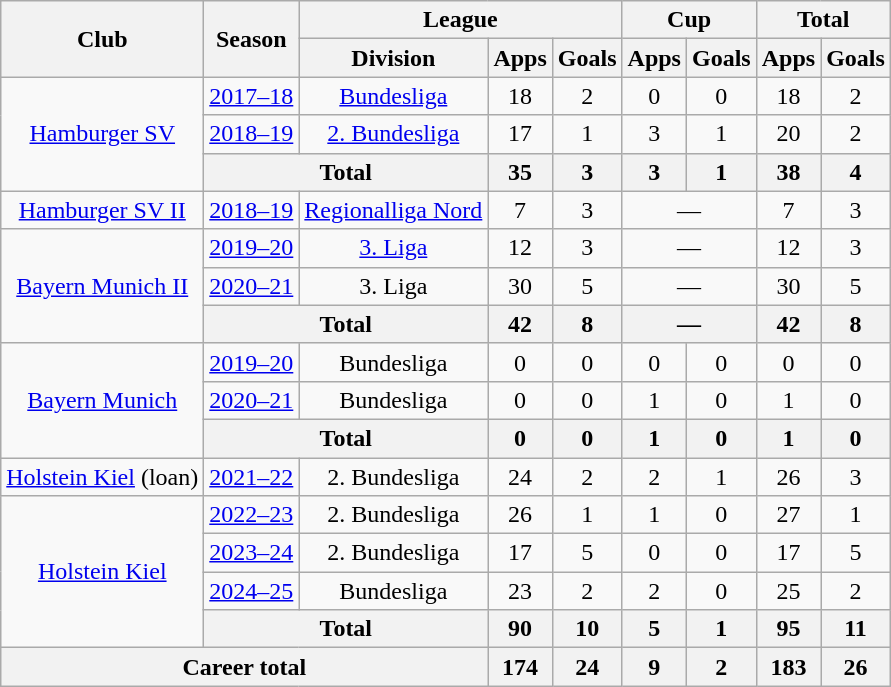<table class="wikitable" style="text-align:center">
<tr>
<th rowspan="2">Club</th>
<th rowspan="2">Season</th>
<th colspan="3">League</th>
<th colspan="2">Cup</th>
<th colspan="2">Total</th>
</tr>
<tr>
<th>Division</th>
<th>Apps</th>
<th>Goals</th>
<th>Apps</th>
<th>Goals</th>
<th>Apps</th>
<th>Goals</th>
</tr>
<tr>
<td rowspan="3"><a href='#'>Hamburger SV</a></td>
<td><a href='#'>2017–18</a></td>
<td><a href='#'>Bundesliga</a></td>
<td>18</td>
<td>2</td>
<td>0</td>
<td>0</td>
<td>18</td>
<td>2</td>
</tr>
<tr>
<td><a href='#'>2018–19</a></td>
<td><a href='#'>2. Bundesliga</a></td>
<td>17</td>
<td>1</td>
<td>3</td>
<td>1</td>
<td>20</td>
<td>2</td>
</tr>
<tr>
<th colspan="2">Total</th>
<th>35</th>
<th>3</th>
<th>3</th>
<th>1</th>
<th>38</th>
<th>4</th>
</tr>
<tr>
<td><a href='#'>Hamburger SV II</a></td>
<td><a href='#'>2018–19</a></td>
<td><a href='#'>Regionalliga Nord</a></td>
<td>7</td>
<td>3</td>
<td colspan="2">—</td>
<td>7</td>
<td>3</td>
</tr>
<tr>
<td rowspan="3"><a href='#'>Bayern Munich II</a></td>
<td><a href='#'>2019–20</a></td>
<td><a href='#'>3. Liga</a></td>
<td>12</td>
<td>3</td>
<td colspan="2">—</td>
<td>12</td>
<td>3</td>
</tr>
<tr>
<td><a href='#'>2020–21</a></td>
<td>3. Liga</td>
<td>30</td>
<td>5</td>
<td colspan="2">—</td>
<td>30</td>
<td>5</td>
</tr>
<tr>
<th colspan="2">Total</th>
<th>42</th>
<th>8</th>
<th colspan="2">—</th>
<th>42</th>
<th>8</th>
</tr>
<tr>
<td rowspan="3"><a href='#'>Bayern Munich</a></td>
<td><a href='#'>2019–20</a></td>
<td>Bundesliga</td>
<td>0</td>
<td>0</td>
<td>0</td>
<td>0</td>
<td>0</td>
<td>0</td>
</tr>
<tr>
<td><a href='#'>2020–21</a></td>
<td>Bundesliga</td>
<td>0</td>
<td>0</td>
<td>1</td>
<td>0</td>
<td>1</td>
<td>0</td>
</tr>
<tr>
<th colspan="2">Total</th>
<th>0</th>
<th>0</th>
<th>1</th>
<th>0</th>
<th>1</th>
<th>0</th>
</tr>
<tr>
<td><a href='#'>Holstein Kiel</a> (loan)</td>
<td><a href='#'>2021–22</a></td>
<td>2. Bundesliga</td>
<td>24</td>
<td>2</td>
<td>2</td>
<td>1</td>
<td>26</td>
<td>3</td>
</tr>
<tr>
<td rowspan="4"><a href='#'>Holstein Kiel</a></td>
<td><a href='#'>2022–23</a></td>
<td>2. Bundesliga</td>
<td>26</td>
<td>1</td>
<td>1</td>
<td>0</td>
<td>27</td>
<td>1</td>
</tr>
<tr>
<td><a href='#'>2023–24</a></td>
<td>2. Bundesliga</td>
<td>17</td>
<td>5</td>
<td>0</td>
<td>0</td>
<td>17</td>
<td>5</td>
</tr>
<tr>
<td><a href='#'>2024–25</a></td>
<td>Bundesliga</td>
<td>23</td>
<td>2</td>
<td>2</td>
<td>0</td>
<td>25</td>
<td>2</td>
</tr>
<tr>
<th colspan="2">Total</th>
<th>90</th>
<th>10</th>
<th>5</th>
<th>1</th>
<th>95</th>
<th>11</th>
</tr>
<tr>
<th colspan="3">Career total</th>
<th>174</th>
<th>24</th>
<th>9</th>
<th>2</th>
<th>183</th>
<th>26</th>
</tr>
</table>
